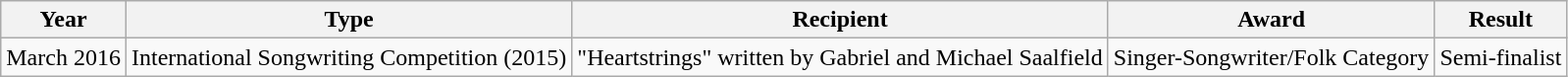<table class="wikitable">
<tr>
<th>Year</th>
<th>Type</th>
<th>Recipient</th>
<th>Award</th>
<th>Result</th>
</tr>
<tr>
<td rowspan="3">March 2016</td>
<td rowspan="3">International Songwriting Competition (2015)</td>
<td rowspan="2">"Heartstrings" written by Gabriel and Michael Saalfield</td>
<td rowspan="7">Singer-Songwriter/Folk Category</td>
<td rowspan="2">Semi-finalist</td>
</tr>
<tr>
</tr>
</table>
